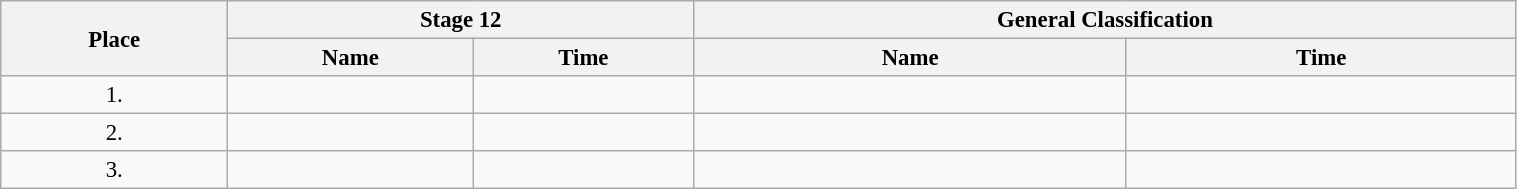<table class=wikitable style="font-size:95%" width="80%">
<tr>
<th rowspan="2">Place</th>
<th colspan="2">Stage 12</th>
<th colspan="2">General Classification</th>
</tr>
<tr>
<th>Name</th>
<th>Time</th>
<th>Name</th>
<th>Time</th>
</tr>
<tr>
<td align="center">1.</td>
<td></td>
<td></td>
<td></td>
<td></td>
</tr>
<tr>
<td align="center">2.</td>
<td></td>
<td></td>
<td></td>
<td></td>
</tr>
<tr>
<td align="center">3.</td>
<td></td>
<td></td>
<td></td>
<td></td>
</tr>
</table>
